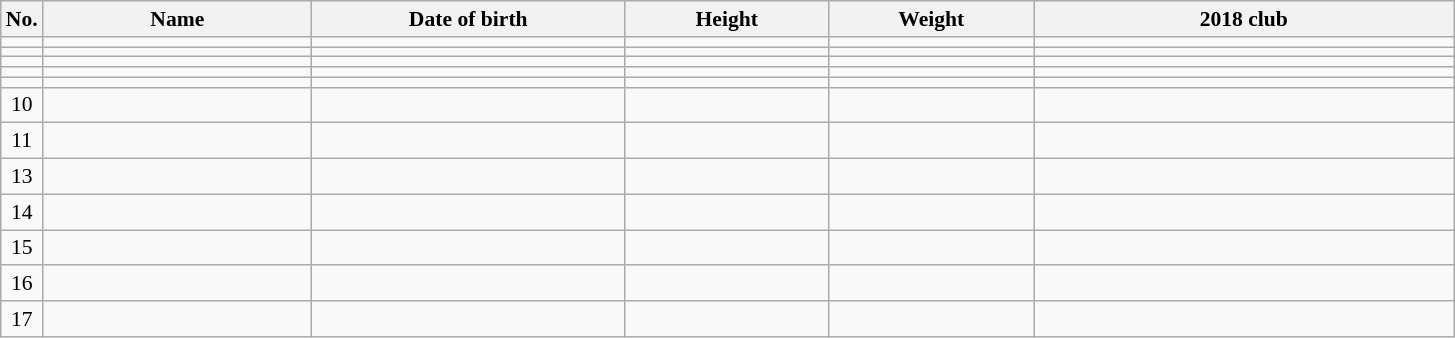<table class="wikitable sortable" style="font-size:90%; text-align:center;">
<tr>
<th>No.</th>
<th style="width:12em">Name</th>
<th style="width:14em">Date of birth</th>
<th style="width:9em">Height</th>
<th style="width:9em">Weight</th>
<th style="width:19em">2018 club</th>
</tr>
<tr>
<td></td>
<td align=left></td>
<td align=right></td>
<td></td>
<td></td>
<td align=left></td>
</tr>
<tr>
<td></td>
<td align=left></td>
<td align=right></td>
<td></td>
<td></td>
<td align=left></td>
</tr>
<tr>
<td></td>
<td align=left></td>
<td align=right></td>
<td></td>
<td></td>
<td align=left></td>
</tr>
<tr>
<td></td>
<td align=left></td>
<td align=right></td>
<td></td>
<td></td>
<td align=left></td>
</tr>
<tr>
<td></td>
<td align=left></td>
<td align=right></td>
<td></td>
<td></td>
<td align=left></td>
</tr>
<tr>
<td>10</td>
<td align=left></td>
<td align=right></td>
<td></td>
<td></td>
<td align=left></td>
</tr>
<tr>
<td>11</td>
<td align=left></td>
<td align=right></td>
<td></td>
<td></td>
<td align=left></td>
</tr>
<tr>
<td>13</td>
<td align=left></td>
<td align=right></td>
<td></td>
<td></td>
<td align=left></td>
</tr>
<tr>
<td>14</td>
<td align=left></td>
<td align=right></td>
<td></td>
<td></td>
<td align=left></td>
</tr>
<tr>
<td>15</td>
<td align=left></td>
<td align=right></td>
<td></td>
<td></td>
<td align=left></td>
</tr>
<tr>
<td>16</td>
<td align=left></td>
<td align=right></td>
<td></td>
<td></td>
<td align=left></td>
</tr>
<tr>
<td>17</td>
<td align=left></td>
<td align=right></td>
<td></td>
<td></td>
<td align=left></td>
</tr>
</table>
